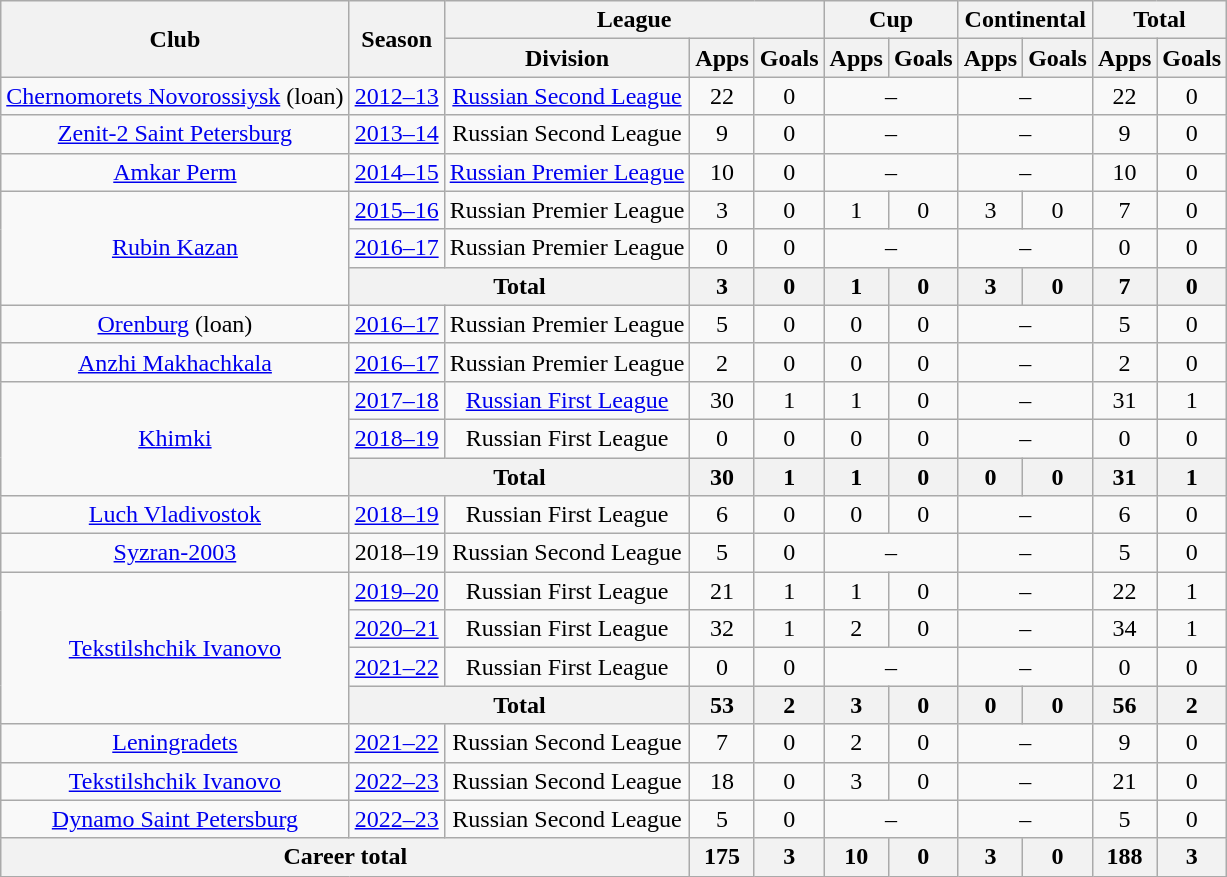<table class="wikitable" style="text-align: center;">
<tr>
<th rowspan=2>Club</th>
<th rowspan=2>Season</th>
<th colspan=3>League</th>
<th colspan=2>Cup</th>
<th colspan=2>Continental</th>
<th colspan=2>Total</th>
</tr>
<tr>
<th>Division</th>
<th>Apps</th>
<th>Goals</th>
<th>Apps</th>
<th>Goals</th>
<th>Apps</th>
<th>Goals</th>
<th>Apps</th>
<th>Goals</th>
</tr>
<tr>
<td><a href='#'>Chernomorets Novorossiysk</a> (loan)</td>
<td><a href='#'>2012–13</a></td>
<td><a href='#'>Russian Second League</a></td>
<td>22</td>
<td>0</td>
<td colspan=2>–</td>
<td colspan=2>–</td>
<td>22</td>
<td>0</td>
</tr>
<tr>
<td><a href='#'>Zenit-2 Saint Petersburg</a></td>
<td><a href='#'>2013–14</a></td>
<td>Russian Second League</td>
<td>9</td>
<td>0</td>
<td colspan=2>–</td>
<td colspan=2>–</td>
<td>9</td>
<td>0</td>
</tr>
<tr>
<td><a href='#'>Amkar Perm</a></td>
<td><a href='#'>2014–15</a></td>
<td><a href='#'>Russian Premier League</a></td>
<td>10</td>
<td>0</td>
<td colspan=2>–</td>
<td colspan=2>–</td>
<td>10</td>
<td>0</td>
</tr>
<tr>
<td rowspan="3"><a href='#'>Rubin Kazan</a></td>
<td><a href='#'>2015–16</a></td>
<td>Russian Premier League</td>
<td>3</td>
<td>0</td>
<td>1</td>
<td>0</td>
<td>3</td>
<td>0</td>
<td>7</td>
<td>0</td>
</tr>
<tr>
<td><a href='#'>2016–17</a></td>
<td>Russian Premier League</td>
<td>0</td>
<td>0</td>
<td colspan=2>–</td>
<td colspan=2>–</td>
<td>0</td>
<td>0</td>
</tr>
<tr>
<th colspan=2>Total</th>
<th>3</th>
<th>0</th>
<th>1</th>
<th>0</th>
<th>3</th>
<th>0</th>
<th>7</th>
<th>0</th>
</tr>
<tr>
<td><a href='#'>Orenburg</a> (loan)</td>
<td><a href='#'>2016–17</a></td>
<td>Russian Premier League</td>
<td>5</td>
<td>0</td>
<td>0</td>
<td>0</td>
<td colspan=2>–</td>
<td>5</td>
<td>0</td>
</tr>
<tr>
<td><a href='#'>Anzhi Makhachkala</a></td>
<td><a href='#'>2016–17</a></td>
<td>Russian Premier League</td>
<td>2</td>
<td>0</td>
<td>0</td>
<td>0</td>
<td colspan=2>–</td>
<td>2</td>
<td>0</td>
</tr>
<tr>
<td rowspan="3"><a href='#'>Khimki</a></td>
<td><a href='#'>2017–18</a></td>
<td><a href='#'>Russian First League</a></td>
<td>30</td>
<td>1</td>
<td>1</td>
<td>0</td>
<td colspan=2>–</td>
<td>31</td>
<td>1</td>
</tr>
<tr>
<td><a href='#'>2018–19</a></td>
<td>Russian First League</td>
<td>0</td>
<td>0</td>
<td>0</td>
<td>0</td>
<td colspan=2>–</td>
<td>0</td>
<td>0</td>
</tr>
<tr>
<th colspan=2>Total</th>
<th>30</th>
<th>1</th>
<th>1</th>
<th>0</th>
<th>0</th>
<th>0</th>
<th>31</th>
<th>1</th>
</tr>
<tr>
<td><a href='#'>Luch Vladivostok</a></td>
<td><a href='#'>2018–19</a></td>
<td>Russian First League</td>
<td>6</td>
<td>0</td>
<td>0</td>
<td>0</td>
<td colspan=2>–</td>
<td>6</td>
<td>0</td>
</tr>
<tr>
<td><a href='#'>Syzran-2003</a></td>
<td>2018–19</td>
<td>Russian Second League</td>
<td>5</td>
<td>0</td>
<td colspan=2>–</td>
<td colspan=2>–</td>
<td>5</td>
<td>0</td>
</tr>
<tr>
<td rowspan="4"><a href='#'>Tekstilshchik Ivanovo</a></td>
<td><a href='#'>2019–20</a></td>
<td>Russian First League</td>
<td>21</td>
<td>1</td>
<td>1</td>
<td>0</td>
<td colspan=2>–</td>
<td>22</td>
<td>1</td>
</tr>
<tr>
<td><a href='#'>2020–21</a></td>
<td>Russian First League</td>
<td>32</td>
<td>1</td>
<td>2</td>
<td>0</td>
<td colspan=2>–</td>
<td>34</td>
<td>1</td>
</tr>
<tr>
<td><a href='#'>2021–22</a></td>
<td>Russian First League</td>
<td>0</td>
<td>0</td>
<td colspan=2>–</td>
<td colspan=2>–</td>
<td>0</td>
<td>0</td>
</tr>
<tr>
<th colspan=2>Total</th>
<th>53</th>
<th>2</th>
<th>3</th>
<th>0</th>
<th>0</th>
<th>0</th>
<th>56</th>
<th>2</th>
</tr>
<tr>
<td><a href='#'>Leningradets</a></td>
<td><a href='#'>2021–22</a></td>
<td>Russian Second League</td>
<td>7</td>
<td>0</td>
<td>2</td>
<td>0</td>
<td colspan=2>–</td>
<td>9</td>
<td>0</td>
</tr>
<tr>
<td><a href='#'>Tekstilshchik Ivanovo</a></td>
<td><a href='#'>2022–23</a></td>
<td>Russian Second League</td>
<td>18</td>
<td>0</td>
<td>3</td>
<td>0</td>
<td colspan=2>–</td>
<td>21</td>
<td>0</td>
</tr>
<tr>
<td><a href='#'>Dynamo Saint Petersburg</a></td>
<td><a href='#'>2022–23</a></td>
<td>Russian Second League</td>
<td>5</td>
<td>0</td>
<td colspan=2>–</td>
<td colspan=2>–</td>
<td>5</td>
<td>0</td>
</tr>
<tr>
<th colspan=3>Career total</th>
<th>175</th>
<th>3</th>
<th>10</th>
<th>0</th>
<th>3</th>
<th>0</th>
<th>188</th>
<th>3</th>
</tr>
</table>
